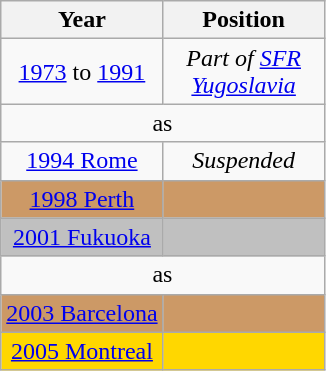<table class="wikitable" style="text-align: center;">
<tr>
<th>Year</th>
<th width="100">Position</th>
</tr>
<tr>
<td style="text-align: middle; "><a href='#'>1973</a> to <a href='#'>1991</a></td>
<td><em>Part of <a href='#'>SFR Yugoslavia</a></em></td>
</tr>
<tr>
<td colspan=2>as <strong></strong></td>
</tr>
<tr>
<td> <a href='#'>1994 Rome</a></td>
<td><em>Suspended</em></td>
</tr>
<tr bgcolor=cc9966>
<td> <a href='#'>1998 Perth</a></td>
<td></td>
</tr>
<tr bgcolor=silver>
<td> <a href='#'>2001 Fukuoka</a></td>
<td></td>
</tr>
<tr>
<td colspan=2>as <strong></strong></td>
</tr>
<tr bgcolor=cc9966>
<td> <a href='#'>2003 Barcelona</a></td>
<td></td>
</tr>
<tr bgcolor=gold>
<td> <a href='#'>2005 Montreal</a></td>
<td></td>
</tr>
</table>
